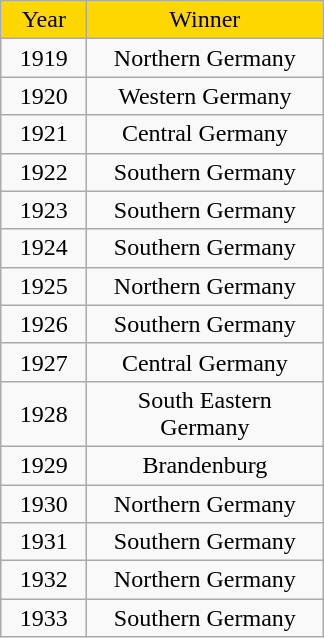<table class="wikitable">
<tr align="center" bgcolor="#FFD700">
<td width="50">Year</td>
<td width="150">Winner</td>
</tr>
<tr align="center">
<td>1919</td>
<td>Northern Germany</td>
</tr>
<tr align="center">
<td>1920</td>
<td>Western Germany</td>
</tr>
<tr align="center">
<td>1921</td>
<td>Central Germany</td>
</tr>
<tr align="center">
<td>1922</td>
<td>Southern Germany</td>
</tr>
<tr align="center">
<td>1923</td>
<td>Southern Germany</td>
</tr>
<tr align="center">
<td>1924</td>
<td>Southern Germany</td>
</tr>
<tr align="center">
<td>1925</td>
<td>Northern Germany</td>
</tr>
<tr align="center">
<td>1926</td>
<td>Southern Germany</td>
</tr>
<tr align="center">
<td>1927</td>
<td>Central Germany</td>
</tr>
<tr align="center">
<td>1928</td>
<td>South Eastern Germany</td>
</tr>
<tr align="center">
<td>1929</td>
<td>Brandenburg</td>
</tr>
<tr align="center">
<td>1930</td>
<td>Northern Germany</td>
</tr>
<tr align="center">
<td>1931</td>
<td>Southern Germany</td>
</tr>
<tr align="center">
<td>1932</td>
<td>Northern Germany</td>
</tr>
<tr align="center">
<td>1933</td>
<td>Southern Germany</td>
</tr>
</table>
